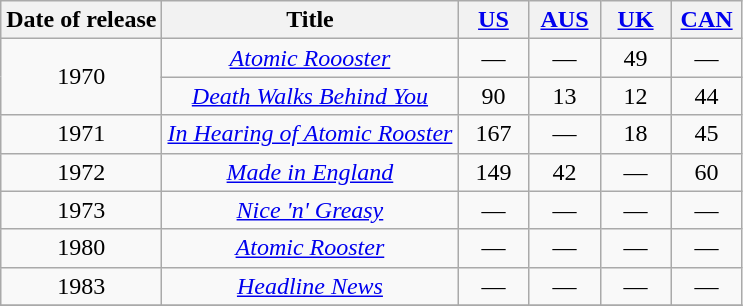<table class="wikitable" style="text-align:center;">
<tr>
<th>Date of release</th>
<th>Title</th>
<th width="40"><a href='#'>US</a></th>
<th width="40"><a href='#'>AUS</a><br></th>
<th width="40"><a href='#'>UK</a><br></th>
<th width="40"><a href='#'>CAN</a><br></th>
</tr>
<tr>
<td rowspan=2 style="text-align:center;">1970</td>
<td><em><a href='#'>Atomic Roooster</a></em></td>
<td>—</td>
<td>—</td>
<td>49</td>
<td>—</td>
</tr>
<tr>
<td><em><a href='#'>Death Walks Behind You</a></em></td>
<td>90</td>
<td>13</td>
<td>12</td>
<td>44 </td>
</tr>
<tr>
<td>1971</td>
<td><em><a href='#'>In Hearing of Atomic Rooster</a></em></td>
<td>167</td>
<td>—</td>
<td>18</td>
<td>45 </td>
</tr>
<tr>
<td>1972</td>
<td><em><a href='#'>Made in England</a></em></td>
<td>149</td>
<td>42</td>
<td>—</td>
<td>60 </td>
</tr>
<tr>
<td>1973</td>
<td><em><a href='#'>Nice 'n' Greasy</a></em></td>
<td>—</td>
<td>—</td>
<td>—</td>
<td>—</td>
</tr>
<tr>
<td>1980</td>
<td><em><a href='#'>Atomic Rooster</a></em></td>
<td>—</td>
<td>—</td>
<td>—</td>
<td>—</td>
</tr>
<tr>
<td>1983</td>
<td><em><a href='#'>Headline News</a></em></td>
<td>—</td>
<td>—</td>
<td>—</td>
<td>—</td>
</tr>
<tr>
</tr>
</table>
